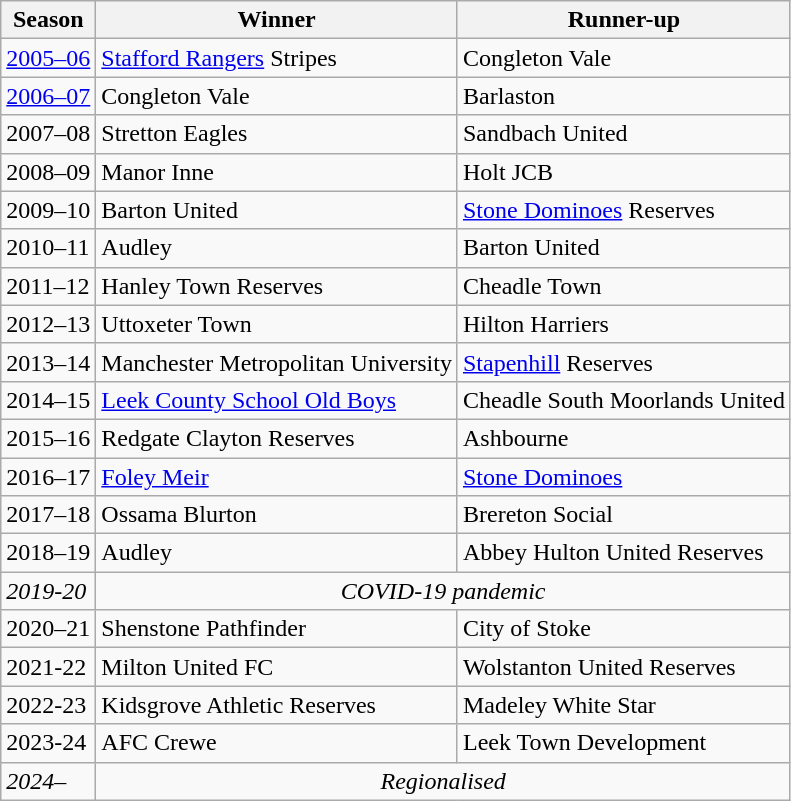<table class="wikitable" style="textalign-center">
<tr>
<th>Season</th>
<th>Winner</th>
<th>Runner-up</th>
</tr>
<tr>
<td><a href='#'>2005–06</a></td>
<td><a href='#'>Stafford Rangers</a> Stripes</td>
<td>Congleton Vale</td>
</tr>
<tr>
<td><a href='#'>2006–07</a></td>
<td>Congleton Vale</td>
<td>Barlaston</td>
</tr>
<tr>
<td>2007–08</td>
<td>Stretton Eagles</td>
<td>Sandbach United</td>
</tr>
<tr>
<td>2008–09</td>
<td>Manor Inne</td>
<td>Holt JCB</td>
</tr>
<tr>
<td>2009–10</td>
<td>Barton United</td>
<td><a href='#'>Stone Dominoes</a> Reserves</td>
</tr>
<tr>
<td>2010–11</td>
<td>Audley</td>
<td>Barton United</td>
</tr>
<tr>
<td>2011–12</td>
<td>Hanley Town Reserves</td>
<td>Cheadle Town</td>
</tr>
<tr>
<td>2012–13</td>
<td>Uttoxeter Town</td>
<td>Hilton Harriers</td>
</tr>
<tr>
<td>2013–14</td>
<td>Manchester Metropolitan University</td>
<td><a href='#'>Stapenhill</a> Reserves</td>
</tr>
<tr>
<td>2014–15</td>
<td><a href='#'>Leek County School Old Boys</a></td>
<td>Cheadle South Moorlands United</td>
</tr>
<tr>
<td>2015–16</td>
<td>Redgate Clayton Reserves</td>
<td>Ashbourne</td>
</tr>
<tr>
<td>2016–17</td>
<td><a href='#'>Foley Meir</a></td>
<td><a href='#'>Stone Dominoes</a></td>
</tr>
<tr>
<td>2017–18</td>
<td>Ossama Blurton</td>
<td>Brereton Social</td>
</tr>
<tr>
<td>2018–19</td>
<td>Audley</td>
<td>Abbey Hulton United Reserves</td>
</tr>
<tr>
<td><em>2019-20</em></td>
<td colspan=2 align=center><em>COVID-19 pandemic</em></td>
</tr>
<tr>
<td>2020–21</td>
<td>Shenstone Pathfinder</td>
<td>City of Stoke</td>
</tr>
<tr>
<td>2021-22</td>
<td>Milton United FC</td>
<td>Wolstanton United Reserves</td>
</tr>
<tr>
<td>2022-23</td>
<td>Kidsgrove Athletic Reserves</td>
<td>Madeley White Star</td>
</tr>
<tr>
<td>2023-24</td>
<td>AFC Crewe</td>
<td>Leek Town Development</td>
</tr>
<tr>
<td><em>2024–</em></td>
<td colspan=2 align=center><em>Regionalised</em></td>
</tr>
</table>
